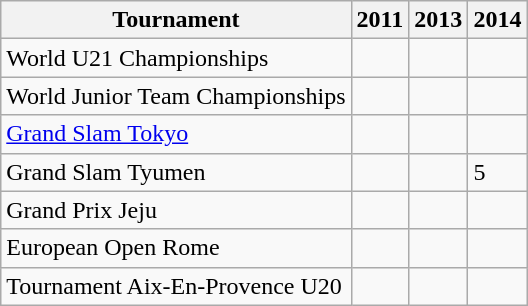<table class="wikitable mw-collapsible">
<tr>
<th>Tournament</th>
<th>2011</th>
<th>2013</th>
<th>2014</th>
</tr>
<tr>
<td>World U21 Championships</td>
<td></td>
<td></td>
<td></td>
</tr>
<tr>
<td>World Junior Team Championships</td>
<td></td>
<td></td>
<td></td>
</tr>
<tr>
<td><a href='#'>Grand Slam Tokyo</a></td>
<td></td>
<td></td>
<td></td>
</tr>
<tr>
<td>Grand Slam Tyumen</td>
<td></td>
<td></td>
<td>5</td>
</tr>
<tr>
<td>Grand Prix Jeju</td>
<td></td>
<td></td>
<td></td>
</tr>
<tr>
<td>European Open Rome</td>
<td></td>
<td></td>
<td></td>
</tr>
<tr>
<td>Tournament Aix-En-Provence U20</td>
<td></td>
<td></td>
<td></td>
</tr>
</table>
